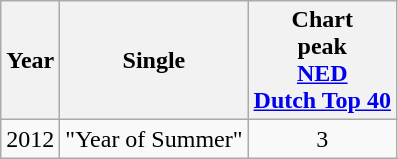<table class="wikitable plainrowheaders">
<tr>
<th>Year</th>
<th>Single</th>
<th>Chart <br>peak<br><a href='#'>NED</a><br><a href='#'>Dutch Top 40</a></th>
</tr>
<tr>
<td>2012</td>
<td>"Year of Summer"</td>
<td style="text-align:center;">3</td>
</tr>
</table>
